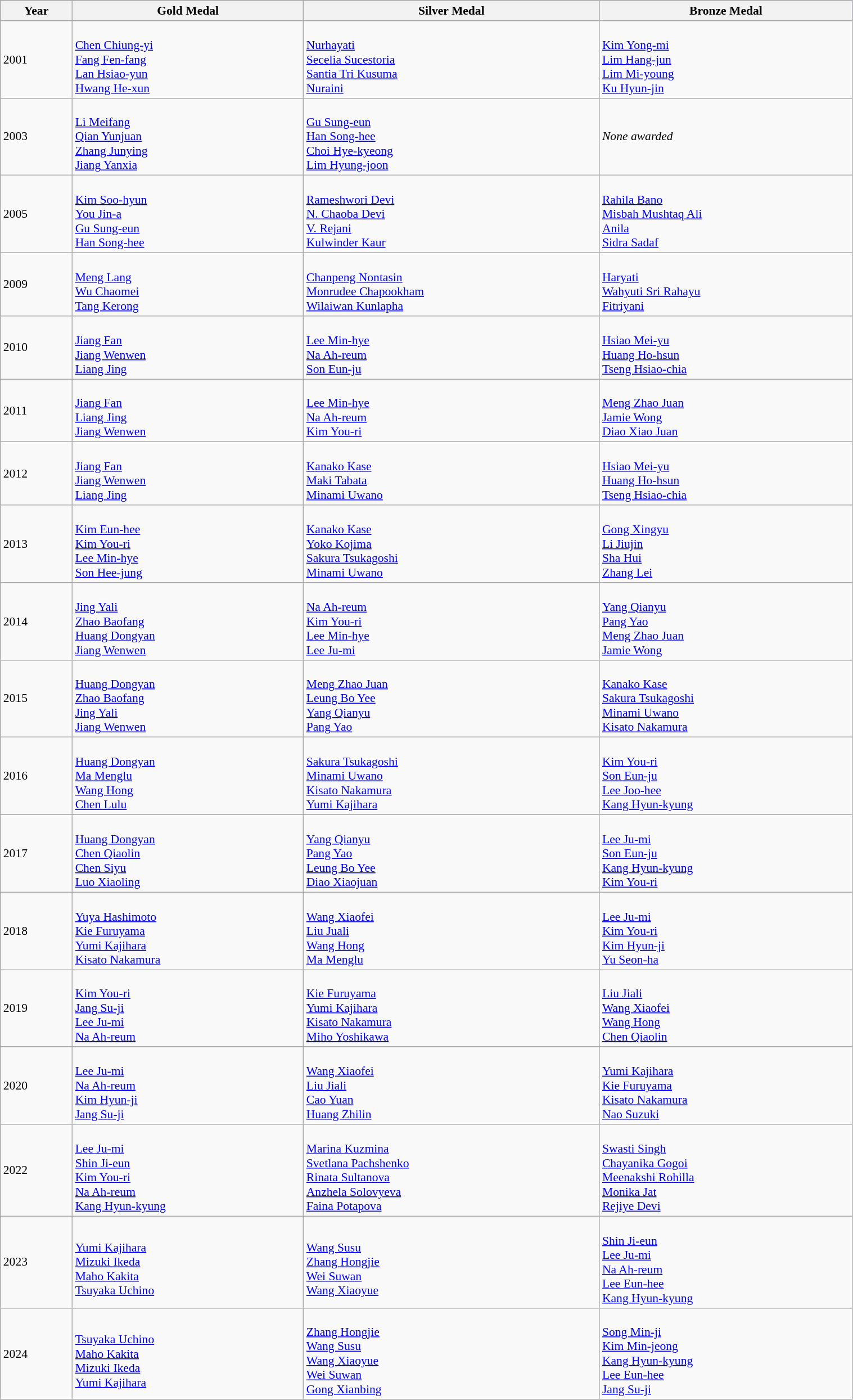<table class=wikitable style="font-size:90%" width="80%">
<tr style="background:#ccccff;">
<th>Year</th>
<th> <strong>Gold Medal</strong></th>
<th> <strong>Silver Medal</strong></th>
<th> <strong>Bronze Medal</strong></th>
</tr>
<tr>
<td>2001</td>
<td><br><a href='#'>Chen Chiung-yi</a><br><a href='#'>Fang Fen-fang</a><br><a href='#'>Lan Hsiao-yun</a><br><a href='#'>Hwang He-xun</a></td>
<td><br><a href='#'>Nurhayati</a><br><a href='#'>Secelia Sucestoria</a><br><a href='#'>Santia Tri Kusuma</a><br><a href='#'>Nuraini</a></td>
<td><br><a href='#'>Kim Yong-mi</a><br><a href='#'>Lim Hang-jun</a><br><a href='#'>Lim Mi-young</a><br><a href='#'>Ku Hyun-jin</a></td>
</tr>
<tr>
<td>2003</td>
<td><br><a href='#'>Li Meifang</a><br><a href='#'>Qian Yunjuan</a><br><a href='#'>Zhang Junying</a><br><a href='#'>Jiang Yanxia</a></td>
<td><br><a href='#'>Gu Sung-eun</a><br><a href='#'>Han Song-hee</a><br><a href='#'>Choi Hye-kyeong</a><br><a href='#'>Lim Hyung-joon</a></td>
<td><em>None awarded</em></td>
</tr>
<tr>
<td>2005</td>
<td><br><a href='#'>Kim Soo-hyun</a><br><a href='#'>You Jin-a</a><br><a href='#'>Gu Sung-eun</a><br><a href='#'>Han Song-hee</a></td>
<td><br><a href='#'>Rameshwori Devi</a><br><a href='#'>N. Chaoba Devi</a><br><a href='#'>V. Rejani</a><br><a href='#'>Kulwinder Kaur</a></td>
<td><br><a href='#'>Rahila Bano</a><br><a href='#'>Misbah Mushtaq Ali</a><br><a href='#'>Anila</a><br><a href='#'>Sidra Sadaf</a></td>
</tr>
<tr>
<td>2009</td>
<td><br><a href='#'>Meng Lang</a><br><a href='#'>Wu Chaomei</a><br><a href='#'>Tang Kerong</a></td>
<td><br><a href='#'>Chanpeng Nontasin</a><br><a href='#'>Monrudee Chapookham</a><br><a href='#'>Wilaiwan Kunlapha</a></td>
<td><br><a href='#'>Haryati</a><br><a href='#'>Wahyuti Sri Rahayu</a><br><a href='#'>Fitriyani</a></td>
</tr>
<tr>
<td>2010</td>
<td><br><a href='#'>Jiang Fan</a><br><a href='#'>Jiang Wenwen</a><br><a href='#'>Liang Jing</a></td>
<td><br><a href='#'>Lee Min-hye</a><br><a href='#'>Na Ah-reum</a><br><a href='#'>Son Eun-ju</a></td>
<td><br><a href='#'>Hsiao Mei-yu</a><br><a href='#'>Huang Ho-hsun</a><br><a href='#'>Tseng Hsiao-chia</a></td>
</tr>
<tr>
<td>2011</td>
<td><br><a href='#'>Jiang Fan</a><br><a href='#'>Liang Jing</a><br><a href='#'>Jiang Wenwen</a></td>
<td><br><a href='#'>Lee Min-hye</a><br><a href='#'>Na Ah-reum</a><br><a href='#'>Kim You-ri</a></td>
<td><br><a href='#'>Meng Zhao Juan</a><br><a href='#'>Jamie Wong</a><br><a href='#'>Diao Xiao Juan</a></td>
</tr>
<tr>
<td>2012</td>
<td><br><a href='#'>Jiang Fan</a><br><a href='#'>Jiang Wenwen</a><br><a href='#'>Liang Jing</a></td>
<td><br><a href='#'>Kanako Kase</a><br><a href='#'>Maki Tabata</a><br><a href='#'>Minami Uwano</a></td>
<td><br><a href='#'>Hsiao Mei-yu</a><br><a href='#'>Huang Ho-hsun</a><br><a href='#'>Tseng Hsiao-chia</a></td>
</tr>
<tr>
<td>2013</td>
<td><br><a href='#'>Kim Eun-hee</a><br><a href='#'>Kim You-ri</a><br><a href='#'>Lee Min-hye</a><br><a href='#'>Son Hee-jung</a></td>
<td><br><a href='#'>Kanako Kase</a><br><a href='#'>Yoko Kojima</a><br><a href='#'>Sakura Tsukagoshi</a><br><a href='#'>Minami Uwano</a></td>
<td><br><a href='#'>Gong Xingyu</a><br><a href='#'>Li Jiujin</a><br><a href='#'>Sha Hui</a><br><a href='#'>Zhang Lei</a></td>
</tr>
<tr>
<td>2014</td>
<td><br><a href='#'>Jing Yali</a><br><a href='#'>Zhao Baofang</a><br><a href='#'>Huang Dongyan</a><br><a href='#'>Jiang Wenwen</a></td>
<td><br><a href='#'>Na Ah-reum</a><br><a href='#'>Kim You-ri</a><br><a href='#'>Lee Min-hye</a><br><a href='#'>Lee Ju-mi</a></td>
<td><br><a href='#'>Yang Qianyu</a><br><a href='#'>Pang Yao</a><br><a href='#'>Meng Zhao Juan</a><br><a href='#'>Jamie Wong</a></td>
</tr>
<tr>
<td>2015</td>
<td><br><a href='#'>Huang Dongyan</a><br><a href='#'>Zhao Baofang</a><br><a href='#'>Jing Yali</a><br><a href='#'>Jiang Wenwen</a></td>
<td><br><a href='#'>Meng Zhao Juan</a><br><a href='#'>Leung Bo Yee</a><br><a href='#'>Yang Qianyu</a><br><a href='#'>Pang Yao</a></td>
<td><br><a href='#'>Kanako Kase</a><br><a href='#'>Sakura Tsukagoshi</a><br><a href='#'>Minami Uwano</a><br><a href='#'>Kisato Nakamura</a></td>
</tr>
<tr>
<td>2016</td>
<td><br><a href='#'>Huang Dongyan</a><br><a href='#'>Ma Menglu</a><br><a href='#'>Wang Hong</a><br><a href='#'>Chen Lulu</a></td>
<td><br><a href='#'>Sakura Tsukagoshi</a><br><a href='#'>Minami Uwano</a><br><a href='#'>Kisato Nakamura</a><br><a href='#'>Yumi Kajihara</a></td>
<td><br><a href='#'>Kim You-ri</a><br><a href='#'>Son Eun-ju</a><br><a href='#'>Lee Joo-hee</a><br><a href='#'>Kang Hyun-kyung</a></td>
</tr>
<tr>
<td>2017</td>
<td><br><a href='#'>Huang Dongyan</a><br><a href='#'>Chen Qiaolin</a><br><a href='#'>Chen Siyu</a><br><a href='#'>Luo Xiaoling</a></td>
<td><br><a href='#'>Yang Qianyu</a><br><a href='#'>Pang Yao</a><br><a href='#'>Leung Bo Yee</a><br><a href='#'>Diao Xiaojuan</a></td>
<td><br><a href='#'>Lee Ju-mi</a><br><a href='#'>Son Eun-ju</a><br><a href='#'>Kang Hyun-kyung</a><br><a href='#'>Kim You-ri</a></td>
</tr>
<tr>
<td>2018</td>
<td><br><a href='#'>Yuya Hashimoto</a><br><a href='#'>Kie Furuyama</a><br><a href='#'>Yumi Kajihara</a><br><a href='#'>Kisato Nakamura</a></td>
<td><br><a href='#'>Wang Xiaofei</a><br><a href='#'>Liu Juali</a><br><a href='#'>Wang Hong</a><br><a href='#'>Ma Menglu</a></td>
<td><br><a href='#'>Lee Ju-mi</a><br><a href='#'>Kim You-ri</a><br><a href='#'>Kim Hyun-ji</a><br><a href='#'>Yu Seon-ha</a></td>
</tr>
<tr>
<td>2019</td>
<td><br><a href='#'>Kim You-ri</a><br><a href='#'>Jang Su-ji</a><br><a href='#'>Lee Ju-mi</a><br><a href='#'>Na Ah-reum</a></td>
<td><br><a href='#'>Kie Furuyama</a><br><a href='#'>Yumi Kajihara</a><br><a href='#'>Kisato Nakamura</a><br><a href='#'>Miho Yoshikawa</a></td>
<td><br><a href='#'>Liu Jiali</a><br><a href='#'>Wang Xiaofei</a><br><a href='#'>Wang Hong</a><br><a href='#'>Chen Qiaolin</a></td>
</tr>
<tr>
<td>2020</td>
<td><br><a href='#'>Lee Ju-mi</a><br><a href='#'>Na Ah-reum</a><br><a href='#'>Kim Hyun-ji</a><br><a href='#'>Jang Su-ji</a></td>
<td><br><a href='#'>Wang Xiaofei</a><br><a href='#'>Liu Jiali</a><br><a href='#'>Cao Yuan</a><br><a href='#'>Huang Zhilin</a></td>
<td><br><a href='#'>Yumi Kajihara</a><br><a href='#'>Kie Furuyama</a><br><a href='#'>Kisato Nakamura</a><br><a href='#'>Nao Suzuki</a></td>
</tr>
<tr>
<td>2022</td>
<td><br><a href='#'>Lee Ju-mi</a><br><a href='#'>Shin Ji-eun</a><br><a href='#'>Kim You-ri</a><br><a href='#'>Na Ah-reum</a><br><a href='#'>Kang Hyun-kyung</a></td>
<td><br><a href='#'>Marina Kuzmina</a><br><a href='#'>Svetlana Pachshenko</a><br><a href='#'>Rinata Sultanova</a><br><a href='#'>Anzhela Solovyeva</a><br><a href='#'>Faina Potapova</a></td>
<td><br><a href='#'>Swasti Singh</a><br><a href='#'>Chayanika Gogoi</a><br><a href='#'>Meenakshi Rohilla</a><br><a href='#'>Monika Jat</a><br><a href='#'>Rejiye Devi</a></td>
</tr>
<tr>
<td>2023</td>
<td><br><a href='#'>Yumi Kajihara</a><br><a href='#'>Mizuki Ikeda</a><br><a href='#'>Maho Kakita</a><br><a href='#'>Tsuyaka Uchino</a></td>
<td><br><a href='#'>Wang Susu</a><br><a href='#'>Zhang Hongjie</a><br><a href='#'>Wei Suwan</a><br><a href='#'>Wang Xiaoyue</a></td>
<td><br><a href='#'>Shin Ji-eun</a><br><a href='#'>Lee Ju-mi</a><br><a href='#'>Na Ah-reum</a><br><a href='#'>Lee Eun-hee</a><br><a href='#'>Kang Hyun-kyung</a></td>
</tr>
<tr>
<td>2024</td>
<td><br><a href='#'>Tsuyaka Uchino</a><br><a href='#'>Maho Kakita</a><br><a href='#'>Mizuki Ikeda</a><br><a href='#'>Yumi Kajihara</a></td>
<td><br><a href='#'>Zhang Hongjie</a><br><a href='#'>Wang Susu</a><br><a href='#'>Wang Xiaoyue</a><br><a href='#'>Wei Suwan</a><br><a href='#'>Gong Xianbing</a></td>
<td><br><a href='#'>Song Min-ji</a><br><a href='#'>Kim Min-jeong</a><br><a href='#'>Kang Hyun-kyung</a><br><a href='#'>Lee Eun-hee</a><br><a href='#'>Jang Su-ji</a></td>
</tr>
</table>
